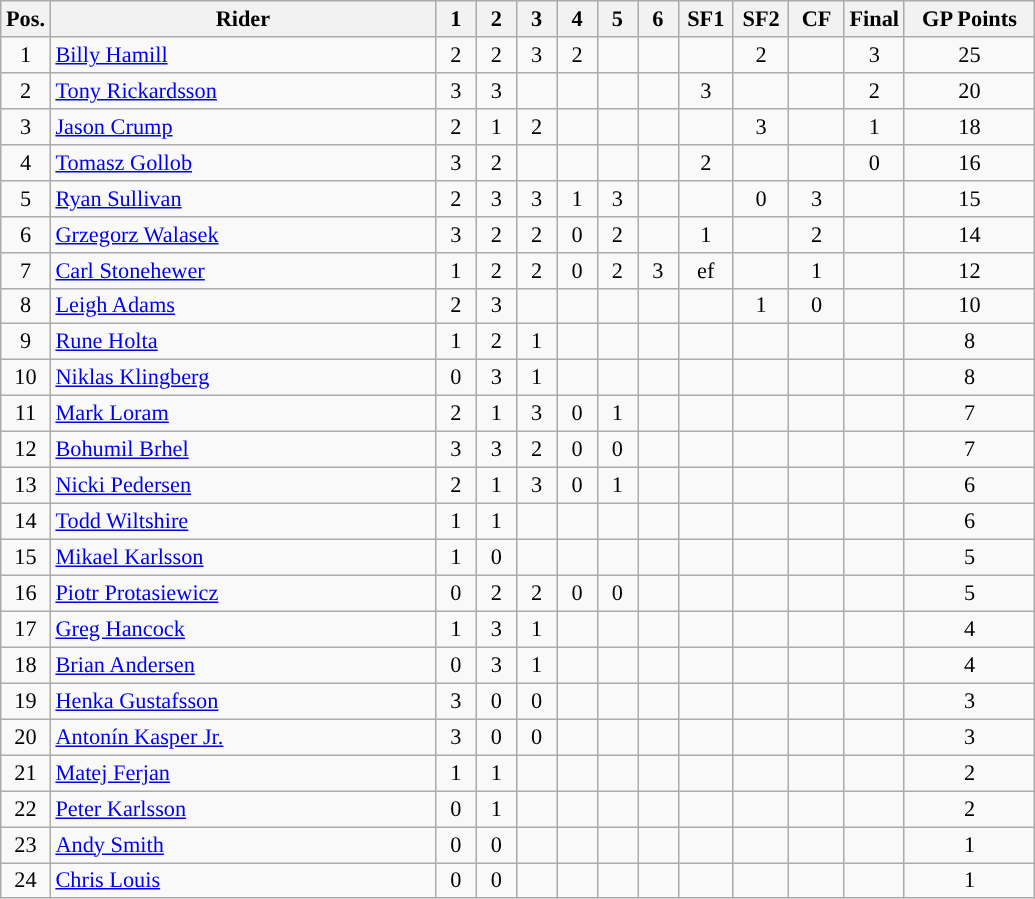<table class=wikitable style="font-size:93%;">
<tr>
<th width=25px>Pos.</th>
<th width=250px>Rider</th>
<th width=20px>1</th>
<th width=20px>2</th>
<th width=20px>3</th>
<th width=20px>4</th>
<th width=20px>5</th>
<th width=20px>6</th>
<th width=30px>SF1</th>
<th width=30px>SF2</th>
<th width=30px>CF</th>
<th width=30px>Final</th>
<th width=80px>GP Points</th>
</tr>
<tr align=center style="background-color:">
<td>1</td>
<td align=left> <a href='#'>Billy Hamill</a></td>
<td>2</td>
<td>2</td>
<td>3</td>
<td>2</td>
<td></td>
<td></td>
<td></td>
<td>2</td>
<td></td>
<td>3</td>
<td>25</td>
</tr>
<tr align=center style="background-color:">
<td>2</td>
<td align=left> <a href='#'>Tony Rickardsson</a></td>
<td>3</td>
<td>3</td>
<td></td>
<td></td>
<td></td>
<td></td>
<td>3</td>
<td></td>
<td></td>
<td>2</td>
<td>20</td>
</tr>
<tr align=center style="background-color:">
<td>3</td>
<td align=left> <a href='#'>Jason Crump</a></td>
<td>2</td>
<td>1</td>
<td>2</td>
<td></td>
<td></td>
<td></td>
<td></td>
<td>3</td>
<td></td>
<td>1</td>
<td>18</td>
</tr>
<tr align=center>
<td>4</td>
<td align=left> <a href='#'>Tomasz Gollob</a></td>
<td>3</td>
<td>2</td>
<td></td>
<td></td>
<td></td>
<td></td>
<td>2</td>
<td></td>
<td></td>
<td>0</td>
<td>16</td>
</tr>
<tr align=center>
<td>5</td>
<td align=left> <a href='#'>Ryan Sullivan</a></td>
<td>2</td>
<td>3</td>
<td>3</td>
<td>1</td>
<td>3</td>
<td></td>
<td></td>
<td>0</td>
<td>3</td>
<td></td>
<td>15</td>
</tr>
<tr align=center>
<td>6</td>
<td align=left> <a href='#'>Grzegorz Walasek</a></td>
<td>3</td>
<td>2</td>
<td>2</td>
<td>0</td>
<td>2</td>
<td></td>
<td>1</td>
<td></td>
<td>2</td>
<td></td>
<td>14</td>
</tr>
<tr align=center>
<td>7</td>
<td align=left> <a href='#'>Carl Stonehewer</a></td>
<td>1</td>
<td>2</td>
<td>2</td>
<td>0</td>
<td>2</td>
<td>3</td>
<td>ef</td>
<td></td>
<td>1</td>
<td></td>
<td>12</td>
</tr>
<tr align=center>
<td>8</td>
<td align=left> <a href='#'>Leigh Adams</a></td>
<td>2</td>
<td>3</td>
<td></td>
<td></td>
<td></td>
<td></td>
<td></td>
<td>1</td>
<td>0</td>
<td></td>
<td>10</td>
</tr>
<tr align=center>
<td>9</td>
<td align=left> <a href='#'>Rune Holta</a></td>
<td>1</td>
<td>2</td>
<td>1</td>
<td></td>
<td></td>
<td></td>
<td></td>
<td></td>
<td></td>
<td></td>
<td>8</td>
</tr>
<tr align=center>
<td>10</td>
<td align=left> <a href='#'>Niklas Klingberg</a></td>
<td>0</td>
<td>3</td>
<td>1</td>
<td></td>
<td></td>
<td></td>
<td></td>
<td></td>
<td></td>
<td></td>
<td>8</td>
</tr>
<tr align=center>
<td>11</td>
<td align=left> <a href='#'>Mark Loram</a></td>
<td>2</td>
<td>1</td>
<td>3</td>
<td>0</td>
<td>1</td>
<td></td>
<td></td>
<td></td>
<td></td>
<td></td>
<td>7</td>
</tr>
<tr align=center>
<td>12</td>
<td align=left> <a href='#'>Bohumil Brhel</a></td>
<td>3</td>
<td>3</td>
<td>2</td>
<td>0</td>
<td>0</td>
<td></td>
<td></td>
<td></td>
<td></td>
<td></td>
<td>7</td>
</tr>
<tr align=center>
<td>13</td>
<td align=left> <a href='#'>Nicki Pedersen</a></td>
<td>2</td>
<td>1</td>
<td>3</td>
<td>0</td>
<td>1</td>
<td></td>
<td></td>
<td></td>
<td></td>
<td></td>
<td>6</td>
</tr>
<tr align=center>
<td>14</td>
<td align=left> <a href='#'>Todd Wiltshire</a></td>
<td>1</td>
<td>1</td>
<td></td>
<td></td>
<td></td>
<td></td>
<td></td>
<td></td>
<td></td>
<td></td>
<td>6</td>
</tr>
<tr align=center>
<td>15</td>
<td align=left> <a href='#'>Mikael Karlsson</a></td>
<td>1</td>
<td>0</td>
<td></td>
<td></td>
<td></td>
<td></td>
<td></td>
<td></td>
<td></td>
<td></td>
<td>5</td>
</tr>
<tr align=center>
<td>16</td>
<td align=left> <a href='#'>Piotr Protasiewicz</a></td>
<td>0</td>
<td>2</td>
<td>2</td>
<td>0</td>
<td>0</td>
<td></td>
<td></td>
<td></td>
<td></td>
<td></td>
<td>5</td>
</tr>
<tr align=center>
<td>17</td>
<td align=left> <a href='#'>Greg Hancock</a></td>
<td>1</td>
<td>3</td>
<td>1</td>
<td></td>
<td></td>
<td></td>
<td></td>
<td></td>
<td></td>
<td></td>
<td>4</td>
</tr>
<tr align=center>
<td>18</td>
<td align=left> <a href='#'>Brian Andersen</a></td>
<td>0</td>
<td>3</td>
<td>1</td>
<td></td>
<td></td>
<td></td>
<td></td>
<td></td>
<td></td>
<td></td>
<td>4</td>
</tr>
<tr align=center>
<td>19</td>
<td align=left> <a href='#'>Henka Gustafsson</a></td>
<td>3</td>
<td>0</td>
<td>0</td>
<td></td>
<td></td>
<td></td>
<td></td>
<td></td>
<td></td>
<td></td>
<td>3</td>
</tr>
<tr align=center>
<td>20</td>
<td align=left> <a href='#'>Antonín Kasper Jr.</a></td>
<td>3</td>
<td>0</td>
<td>0</td>
<td></td>
<td></td>
<td></td>
<td></td>
<td></td>
<td></td>
<td></td>
<td>3</td>
</tr>
<tr align=center>
<td>21</td>
<td align=left> <a href='#'>Matej Ferjan</a></td>
<td>1</td>
<td>1</td>
<td></td>
<td></td>
<td></td>
<td></td>
<td></td>
<td></td>
<td></td>
<td></td>
<td>2</td>
</tr>
<tr align=center>
<td>22</td>
<td align=left> <a href='#'>Peter Karlsson</a></td>
<td>0</td>
<td>1</td>
<td></td>
<td></td>
<td></td>
<td></td>
<td></td>
<td></td>
<td></td>
<td></td>
<td>2</td>
</tr>
<tr align=center>
<td>23</td>
<td align=left> <a href='#'>Andy Smith</a></td>
<td>0</td>
<td>0</td>
<td></td>
<td></td>
<td></td>
<td></td>
<td></td>
<td></td>
<td></td>
<td></td>
<td>1</td>
</tr>
<tr align=center>
<td>24</td>
<td align=left> <a href='#'>Chris Louis</a></td>
<td>0</td>
<td>0</td>
<td></td>
<td></td>
<td></td>
<td></td>
<td></td>
<td></td>
<td></td>
<td></td>
<td>1</td>
</tr>
</table>
